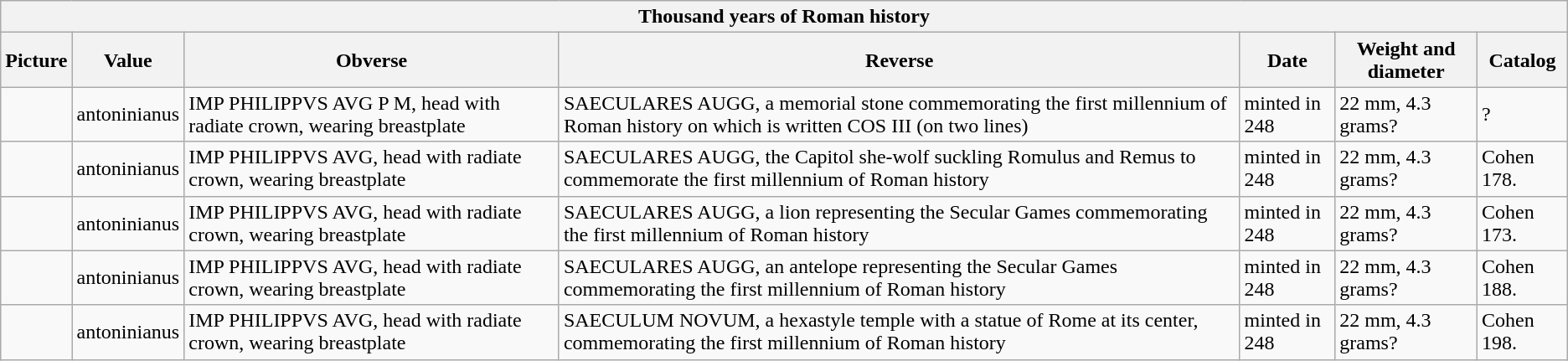<table class="wikitable">
<tr>
<th colspan="7">Thousand years of Roman history</th>
</tr>
<tr>
<th>Picture</th>
<th>Value</th>
<th>Obverse</th>
<th>Reverse</th>
<th>Date</th>
<th>Weight and diameter</th>
<th>Catalog</th>
</tr>
<tr>
<td></td>
<td>antoninianus</td>
<td>IMP PHILIPPVS AVG P M, head with radiate crown, wearing breastplate</td>
<td>SAECULARES AUGG, a memorial stone commemorating the first millennium of Roman history on which is written COS III (on two lines)</td>
<td>minted in 248</td>
<td>22 mm, 4.3 grams?</td>
<td>?</td>
</tr>
<tr>
<td></td>
<td>antoninianus</td>
<td>IMP PHILIPPVS AVG, head with radiate crown, wearing breastplate</td>
<td>SAECULARES AUGG, the Capitol she-wolf suckling Romulus and Remus to commemorate the first millennium of Roman history</td>
<td>minted in 248</td>
<td>22 mm, 4.3 grams?</td>
<td>Cohen 178.</td>
</tr>
<tr>
<td></td>
<td>antoninianus</td>
<td>IMP PHILIPPVS AVG, head with radiate crown, wearing breastplate</td>
<td>SAECULARES AUGG, a lion representing the Secular Games commemorating the first millennium of Roman history</td>
<td>minted in 248</td>
<td>22 mm, 4.3 grams?</td>
<td>Cohen 173.</td>
</tr>
<tr>
<td></td>
<td>antoninianus</td>
<td>IMP PHILIPPVS AVG, head with radiate crown, wearing breastplate</td>
<td>SAECULARES AUGG, an antelope representing the Secular Games commemorating the first millennium of Roman history</td>
<td>minted in 248</td>
<td>22 mm, 4.3 grams?</td>
<td>Cohen 188.</td>
</tr>
<tr>
<td></td>
<td>antoninianus</td>
<td>IMP PHILIPPVS AVG, head with radiate crown, wearing breastplate</td>
<td>SAECULUM NOVUM, a hexastyle temple with a statue of Rome at its center, commemorating the first millennium of Roman history</td>
<td>minted in 248</td>
<td>22 mm, 4.3 grams?</td>
<td>Cohen 198.</td>
</tr>
</table>
